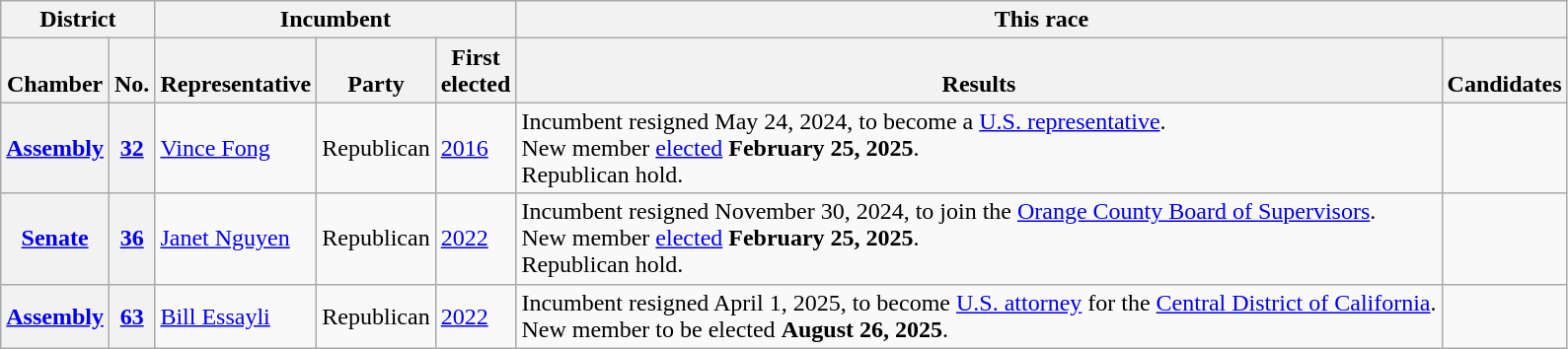<table class="wikitable sortable">
<tr valign=bottom>
<th colspan="2">District</th>
<th colspan="3">Incumbent</th>
<th colspan="2">This race</th>
</tr>
<tr valign=bottom>
<th>Chamber</th>
<th>No.</th>
<th>Representative</th>
<th>Party</th>
<th>First<br>elected</th>
<th>Results</th>
<th>Candidates</th>
</tr>
<tr>
<th><a href='#'>Assembly</a></th>
<th><a href='#'>32</a></th>
<td><a href='#'>Vince Fong</a></td>
<td>Republican</td>
<td><a href='#'>2016</a></td>
<td>Incumbent resigned May 24, 2024, to become a <a href='#'>U.S. representative</a>.<br>New member <a href='#'> elected</a> <strong>February 25, 2025</strong>.<br>Republican hold.</td>
<td nowrap></td>
</tr>
<tr>
<th><a href='#'>Senate</a></th>
<th><a href='#'>36</a></th>
<td><a href='#'>Janet Nguyen</a></td>
<td>Republican</td>
<td><a href='#'>2022</a></td>
<td>Incumbent resigned November 30, 2024, to join the <a href='#'>Orange County Board of Supervisors</a>.<br>New member <a href='#'>elected</a> <strong>February 25, 2025</strong>.<br>Republican hold.</td>
<td nowrap></td>
</tr>
<tr>
<th><a href='#'>Assembly</a></th>
<th><a href='#'>63</a></th>
<td><a href='#'>Bill Essayli</a></td>
<td>Republican</td>
<td><a href='#'>2022</a></td>
<td>Incumbent resigned April 1, 2025, to become <a href='#'>U.S. attorney</a> for the <a href='#'>Central District of California</a>.<br>New member to be elected <strong>August 26, 2025</strong>.</td>
<td nowrap></td>
</tr>
</table>
